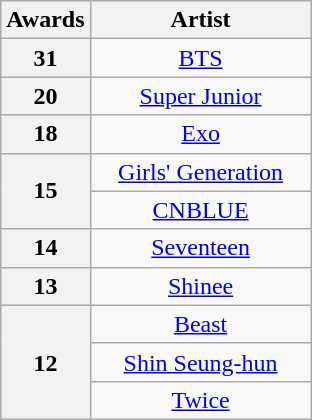<table class="wikitable plainrowheaders" style="text-align: center">
<tr>
<th scope="col">Awards</th>
<th scope="col" width="140">Artist</th>
</tr>
<tr>
<th scope="row" style="text-align:center;">31</th>
<td><a href='#'>BTS</a></td>
</tr>
<tr>
<th scope="row" style="text-align:center;">20</th>
<td><a href='#'>Super Junior</a></td>
</tr>
<tr>
<th scope="row" style="text-align:center;">18</th>
<td><a href='#'>Exo</a></td>
</tr>
<tr>
<th scope="row" style="text-align:center;" rowspan="2">15</th>
<td><a href='#'>Girls' Generation</a></td>
</tr>
<tr>
<td><a href='#'>CNBLUE</a></td>
</tr>
<tr>
<th scope="row" style="text-align:center;">14</th>
<td><a href='#'>Seventeen</a></td>
</tr>
<tr>
<th scope="row" style="text-align:center;">13</th>
<td><a href='#'>Shinee</a></td>
</tr>
<tr>
<th scope="row" style="text-align:center;" rowspan="3">12</th>
<td><a href='#'>Beast</a></td>
</tr>
<tr>
<td><a href='#'>Shin Seung-hun</a></td>
</tr>
<tr>
<td><a href='#'>Twice</a></td>
</tr>
</table>
